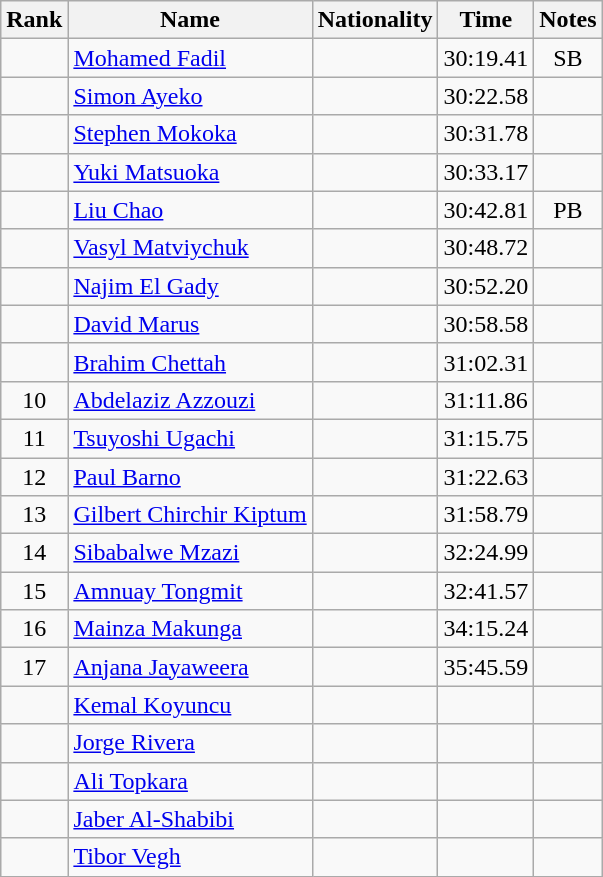<table class="wikitable sortable" style="text-align:center">
<tr>
<th>Rank</th>
<th>Name</th>
<th>Nationality</th>
<th>Time</th>
<th>Notes</th>
</tr>
<tr>
<td></td>
<td align=left><a href='#'>Mohamed Fadil</a></td>
<td align=left></td>
<td>30:19.41</td>
<td>SB</td>
</tr>
<tr>
<td></td>
<td align=left><a href='#'>Simon Ayeko</a></td>
<td align=left></td>
<td>30:22.58</td>
<td></td>
</tr>
<tr>
<td></td>
<td align=left><a href='#'>Stephen Mokoka</a></td>
<td align=left></td>
<td>30:31.78</td>
<td></td>
</tr>
<tr>
<td></td>
<td align=left><a href='#'>Yuki Matsuoka</a></td>
<td align=left></td>
<td>30:33.17</td>
<td></td>
</tr>
<tr>
<td></td>
<td align=left><a href='#'>Liu Chao</a></td>
<td align=left></td>
<td>30:42.81</td>
<td>PB</td>
</tr>
<tr>
<td></td>
<td align=left><a href='#'>Vasyl Matviychuk</a></td>
<td align=left></td>
<td>30:48.72</td>
<td></td>
</tr>
<tr>
<td></td>
<td align=left><a href='#'>Najim El Gady</a></td>
<td align=left></td>
<td>30:52.20</td>
<td></td>
</tr>
<tr>
<td></td>
<td align=left><a href='#'>David Marus</a></td>
<td align=left></td>
<td>30:58.58</td>
<td></td>
</tr>
<tr>
<td></td>
<td align=left><a href='#'>Brahim Chettah</a></td>
<td align=left></td>
<td>31:02.31</td>
<td></td>
</tr>
<tr>
<td>10</td>
<td align=left><a href='#'>Abdelaziz Azzouzi</a></td>
<td align=left></td>
<td>31:11.86</td>
<td></td>
</tr>
<tr>
<td>11</td>
<td align=left><a href='#'>Tsuyoshi Ugachi</a></td>
<td align=left></td>
<td>31:15.75</td>
<td></td>
</tr>
<tr>
<td>12</td>
<td align=left><a href='#'>Paul Barno</a></td>
<td align=left></td>
<td>31:22.63</td>
<td></td>
</tr>
<tr>
<td>13</td>
<td align=left><a href='#'>Gilbert Chirchir Kiptum</a></td>
<td align=left></td>
<td>31:58.79</td>
<td></td>
</tr>
<tr>
<td>14</td>
<td align=left><a href='#'>Sibabalwe Mzazi</a></td>
<td align=left></td>
<td>32:24.99</td>
<td></td>
</tr>
<tr>
<td>15</td>
<td align=left><a href='#'>Amnuay Tongmit</a></td>
<td align=left></td>
<td>32:41.57</td>
<td></td>
</tr>
<tr>
<td>16</td>
<td align=left><a href='#'>Mainza Makunga</a></td>
<td align=left></td>
<td>34:15.24</td>
<td></td>
</tr>
<tr>
<td>17</td>
<td align=left><a href='#'>Anjana Jayaweera</a></td>
<td align=left></td>
<td>35:45.59</td>
<td></td>
</tr>
<tr>
<td></td>
<td align=left><a href='#'>Kemal Koyuncu</a></td>
<td align=left></td>
<td></td>
<td></td>
</tr>
<tr>
<td></td>
<td align=left><a href='#'>Jorge Rivera</a></td>
<td align=left></td>
<td></td>
<td></td>
</tr>
<tr>
<td></td>
<td align=left><a href='#'>Ali Topkara</a></td>
<td align=left></td>
<td></td>
<td></td>
</tr>
<tr>
<td></td>
<td align=left><a href='#'>Jaber Al-Shabibi</a></td>
<td align=left></td>
<td></td>
<td></td>
</tr>
<tr>
<td></td>
<td align=left><a href='#'>Tibor Vegh</a></td>
<td align=left></td>
<td></td>
<td></td>
</tr>
</table>
